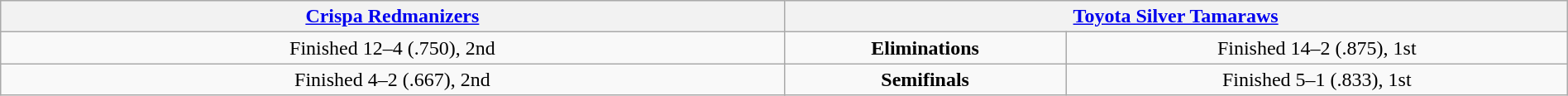<table class=wikitable width=100%>
<tr align=center>
<th colspan=2 width=45%><a href='#'>Crispa Redmanizers</a></th>
<th colspan=2 width=45%><a href='#'>Toyota Silver Tamaraws</a></th>
</tr>
<tr align=center>
<td>Finished 12–4 (.750), 2nd</td>
<td colspan=2><strong>Eliminations</strong></td>
<td>Finished 14–2 (.875), 1st</td>
</tr>
<tr align=center>
<td>Finished 4–2 (.667), 2nd</td>
<td colspan=2><strong>Semifinals</strong></td>
<td>Finished 5–1 (.833), 1st</td>
</tr>
</table>
